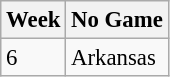<table class="wikitable" style="font-size:95%">
<tr>
<th>Week</th>
<th colspan="10">No Game</th>
</tr>
<tr>
<td>6</td>
<td>Arkansas</td>
</tr>
</table>
